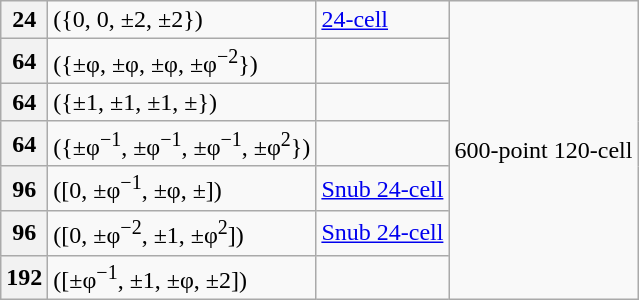<table class=wikitable>
<tr>
<th>24</th>
<td>({0, 0, ±2, ±2})</td>
<td><a href='#'>24-cell</a></td>
<td rowspan=7>600-point 120-cell</td>
</tr>
<tr>
<th>64</th>
<td>({±φ, ±φ, ±φ, ±φ<sup>−2</sup>})</td>
<td></td>
</tr>
<tr>
<th>64</th>
<td>({±1, ±1, ±1, ±})</td>
<td></td>
</tr>
<tr>
<th>64</th>
<td>({±φ<sup>−1</sup>, ±φ<sup>−1</sup>, ±φ<sup>−1</sup>, ±φ<sup>2</sup>})</td>
<td></td>
</tr>
<tr>
<th>96</th>
<td>([0, ±φ<sup>−1</sup>, ±φ, ±])</td>
<td><a href='#'>Snub 24-cell</a></td>
</tr>
<tr>
<th>96</th>
<td>([0, ±φ<sup>−2</sup>, ±1, ±φ<sup>2</sup>])</td>
<td><a href='#'>Snub 24-cell</a></td>
</tr>
<tr>
<th>192</th>
<td>([±φ<sup>−1</sup>, ±1, ±φ, ±2])</td>
<td></td>
</tr>
</table>
